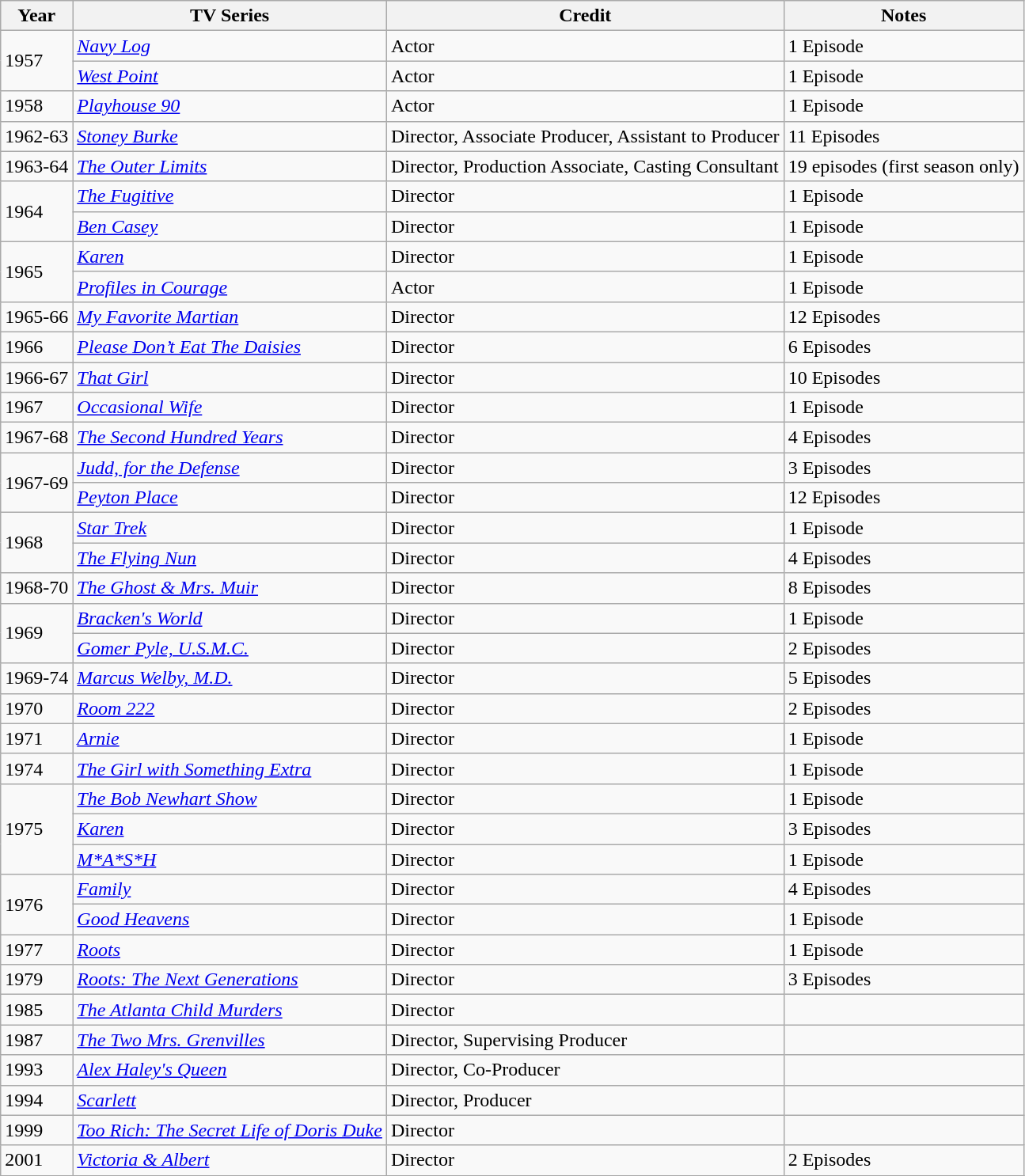<table class="wikitable">
<tr>
<th>Year</th>
<th>TV Series</th>
<th>Credit</th>
<th>Notes</th>
</tr>
<tr>
<td rowspan=2>1957</td>
<td><em><a href='#'>Navy Log</a></em></td>
<td>Actor</td>
<td>1 Episode</td>
</tr>
<tr>
<td><em><a href='#'>West Point</a></em></td>
<td>Actor</td>
<td>1 Episode</td>
</tr>
<tr>
<td>1958</td>
<td><em><a href='#'>Playhouse 90</a></em></td>
<td>Actor</td>
<td>1 Episode</td>
</tr>
<tr>
<td>1962-63</td>
<td><em><a href='#'>Stoney Burke</a></em></td>
<td>Director, Associate Producer, Assistant to Producer</td>
<td>11 Episodes</td>
</tr>
<tr>
<td>1963-64</td>
<td><em><a href='#'>The Outer Limits</a></em></td>
<td>Director, Production Associate, Casting Consultant</td>
<td>19 episodes (first season only)</td>
</tr>
<tr>
<td rowspan=2>1964</td>
<td><em><a href='#'>The Fugitive</a></em></td>
<td>Director</td>
<td>1 Episode</td>
</tr>
<tr>
<td><em><a href='#'>Ben Casey</a></em></td>
<td>Director</td>
<td>1 Episode</td>
</tr>
<tr>
<td rowspan=2>1965</td>
<td><em><a href='#'>Karen</a></em></td>
<td>Director</td>
<td>1 Episode</td>
</tr>
<tr>
<td><em><a href='#'>Profiles in Courage</a></em></td>
<td>Actor</td>
<td>1 Episode</td>
</tr>
<tr>
<td>1965-66</td>
<td><em><a href='#'>My Favorite Martian</a></em></td>
<td>Director</td>
<td>12 Episodes</td>
</tr>
<tr>
<td>1966</td>
<td><em><a href='#'>Please Don’t Eat The Daisies</a></em></td>
<td>Director</td>
<td>6 Episodes</td>
</tr>
<tr>
<td>1966-67</td>
<td><em><a href='#'>That Girl</a></em></td>
<td>Director</td>
<td>10 Episodes</td>
</tr>
<tr>
<td>1967</td>
<td><em><a href='#'>Occasional Wife</a></em></td>
<td>Director</td>
<td>1 Episode</td>
</tr>
<tr>
<td>1967-68</td>
<td><em><a href='#'>The Second Hundred Years</a></em></td>
<td>Director</td>
<td>4 Episodes</td>
</tr>
<tr>
<td rowspan=2>1967-69</td>
<td><em><a href='#'>Judd, for the Defense</a></em></td>
<td>Director</td>
<td>3 Episodes</td>
</tr>
<tr>
<td><em><a href='#'>Peyton Place</a></em></td>
<td>Director</td>
<td>12 Episodes</td>
</tr>
<tr>
<td rowspan=2>1968</td>
<td><em><a href='#'>Star Trek</a></em></td>
<td>Director</td>
<td>1 Episode</td>
</tr>
<tr>
<td><em><a href='#'>The Flying Nun</a></em></td>
<td>Director</td>
<td>4 Episodes</td>
</tr>
<tr>
<td>1968-70</td>
<td><em><a href='#'>The Ghost & Mrs. Muir</a></em></td>
<td>Director</td>
<td>8 Episodes</td>
</tr>
<tr>
<td rowspan=2>1969</td>
<td><em><a href='#'>Bracken's World</a></em></td>
<td>Director</td>
<td>1 Episode</td>
</tr>
<tr>
<td><em><a href='#'>Gomer Pyle, U.S.M.C.</a></em></td>
<td>Director</td>
<td>2 Episodes</td>
</tr>
<tr>
<td>1969-74</td>
<td><em><a href='#'>Marcus Welby, M.D.</a></em></td>
<td>Director</td>
<td>5 Episodes</td>
</tr>
<tr>
<td>1970</td>
<td><em><a href='#'>Room 222</a></em></td>
<td>Director</td>
<td>2 Episodes</td>
</tr>
<tr>
<td>1971</td>
<td><em><a href='#'>Arnie</a></em></td>
<td>Director</td>
<td>1 Episode</td>
</tr>
<tr>
<td>1974</td>
<td><em><a href='#'>The Girl with Something Extra</a></em></td>
<td>Director</td>
<td>1 Episode</td>
</tr>
<tr>
<td rowspan=3>1975</td>
<td><em><a href='#'>The Bob Newhart Show</a></em></td>
<td>Director</td>
<td>1 Episode</td>
</tr>
<tr>
<td><em><a href='#'>Karen</a></em></td>
<td>Director</td>
<td>3 Episodes</td>
</tr>
<tr>
<td><em><a href='#'>M*A*S*H</a></em></td>
<td>Director</td>
<td>1 Episode</td>
</tr>
<tr>
<td rowspan=2>1976</td>
<td><em><a href='#'>Family</a></em></td>
<td>Director</td>
<td>4 Episodes</td>
</tr>
<tr>
<td><em><a href='#'>Good Heavens</a></em></td>
<td>Director</td>
<td>1 Episode</td>
</tr>
<tr>
<td>1977</td>
<td><em><a href='#'>Roots</a></em></td>
<td>Director</td>
<td>1 Episode</td>
</tr>
<tr>
<td>1979</td>
<td><em><a href='#'>Roots: The Next Generations</a></em></td>
<td>Director</td>
<td>3 Episodes</td>
</tr>
<tr>
<td>1985</td>
<td><em><a href='#'>The Atlanta Child Murders</a></em></td>
<td>Director</td>
<td></td>
</tr>
<tr>
<td>1987</td>
<td><em><a href='#'>The Two Mrs. Grenvilles</a></em></td>
<td>Director, Supervising Producer</td>
<td></td>
</tr>
<tr>
<td>1993</td>
<td><em><a href='#'>Alex Haley's Queen</a></em></td>
<td>Director, Co-Producer</td>
<td></td>
</tr>
<tr>
<td>1994</td>
<td><em><a href='#'>Scarlett</a></em></td>
<td>Director, Producer</td>
<td></td>
</tr>
<tr>
<td>1999</td>
<td><em><a href='#'>Too Rich: The Secret Life of Doris Duke</a></em></td>
<td>Director</td>
<td></td>
</tr>
<tr>
<td>2001</td>
<td><em><a href='#'>Victoria & Albert</a></em></td>
<td>Director</td>
<td>2 Episodes</td>
</tr>
<tr>
</tr>
</table>
